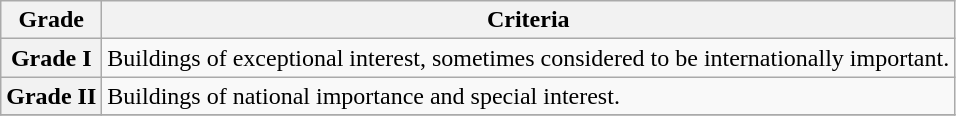<table class="wikitable" border="1">
<tr>
<th>Grade</th>
<th>Criteria</th>
</tr>
<tr>
<th>Grade I</th>
<td>Buildings of exceptional interest, sometimes considered to be internationally important.</td>
</tr>
<tr>
<th>Grade II</th>
<td>Buildings of national importance and special interest.</td>
</tr>
<tr>
</tr>
</table>
